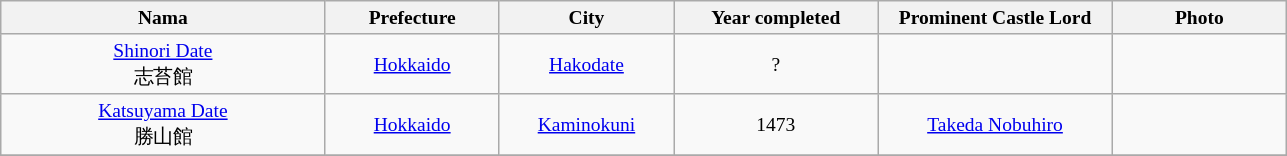<table class="wikitable" style="text-align:center; font-size:small;">
<tr>
<th style="width: 210px;">Nama</th>
<th style="width: 110px;">Prefecture</th>
<th style="width: 110px;">City</th>
<th style="width: 130px;">Year completed</th>
<th style="width: 150px;">Prominent Castle Lord</th>
<th style="width: 110px;">Photo</th>
</tr>
<tr>
<td><a href='#'>Shinori Date</a><br>志苔館</td>
<td><a href='#'>Hokkaido</a></td>
<td><a href='#'>Hakodate</a></td>
<td>?</td>
<td></td>
<td><br></td>
</tr>
<tr>
<td><a href='#'>Katsuyama Date</a><br>勝山館</td>
<td><a href='#'>Hokkaido</a></td>
<td><a href='#'>Kaminokuni</a></td>
<td>1473</td>
<td><a href='#'>Takeda Nobuhiro</a></td>
<td></td>
</tr>
<tr>
</tr>
</table>
